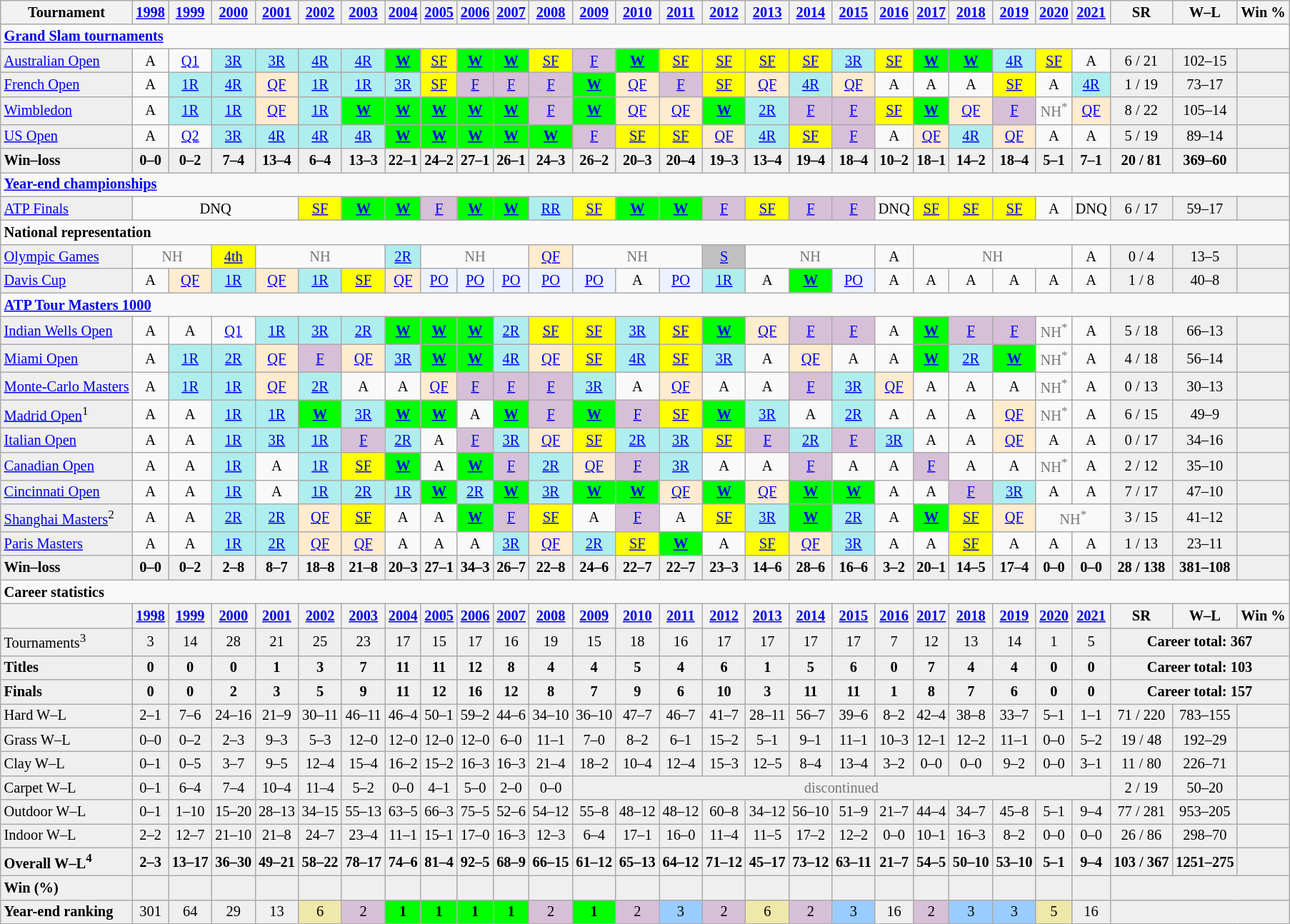<table class="wikitable nowrap" style=text-align:center;font-size:85%>
<tr>
<th>Tournament</th>
<th><a href='#'>1998</a></th>
<th><a href='#'>1999</a></th>
<th><a href='#'>2000</a></th>
<th><a href='#'>2001</a></th>
<th><a href='#'>2002</a></th>
<th><a href='#'>2003</a></th>
<th><a href='#'>2004</a></th>
<th><a href='#'>2005</a></th>
<th><a href='#'>2006</a></th>
<th><a href='#'>2007</a></th>
<th><a href='#'>2008</a></th>
<th><a href='#'>2009</a></th>
<th><a href='#'>2010</a></th>
<th><a href='#'>2011</a></th>
<th><a href='#'>2012</a></th>
<th><a href='#'>2013</a></th>
<th><a href='#'>2014</a></th>
<th><a href='#'>2015</a></th>
<th><a href='#'>2016</a></th>
<th><a href='#'>2017</a></th>
<th><a href='#'>2018</a></th>
<th><a href='#'>2019</a></th>
<th><a href='#'>2020</a></th>
<th><a href='#'>2021</a></th>
<th>SR</th>
<th>W–L</th>
<th>Win %</th>
</tr>
<tr>
<td colspan="28" style="text-align:left;"><a href='#'><strong>Grand Slam tournaments</strong></a></td>
</tr>
<tr>
<td style="background:#efefef;" align=left><a href='#'>Australian Open</a></td>
<td>A</td>
<td><a href='#'>Q1</a></td>
<td style="background:#afeeee;"><a href='#'>3R</a></td>
<td style="background:#afeeee;"><a href='#'>3R</a></td>
<td style="background:#afeeee;"><a href='#'>4R</a></td>
<td style="background:#afeeee;"><a href='#'>4R</a></td>
<td style="background:lime;"><a href='#'><strong>W</strong></a></td>
<td style="background:yellow;"><a href='#'>SF</a></td>
<td style="background:lime;"><a href='#'><strong>W</strong></a></td>
<td style="background:lime;"><a href='#'><strong>W</strong></a></td>
<td style="background:yellow;"><a href='#'>SF</a></td>
<td style="background:thistle;"><a href='#'>F</a></td>
<td style="background:lime;"><a href='#'><strong>W</strong></a></td>
<td style="background:yellow;"><a href='#'>SF</a></td>
<td style="background:yellow;"><a href='#'>SF</a></td>
<td style="background:yellow;"><a href='#'>SF</a></td>
<td style="background:yellow;"><a href='#'>SF</a></td>
<td style="background:#afeeee;"><a href='#'>3R</a></td>
<td style="background:yellow;"><a href='#'>SF</a></td>
<td style="background:lime;"><a href='#'><strong>W</strong></a></td>
<td style="background:lime;"><a href='#'><strong>W</strong></a></td>
<td style="background:#afeeee;"><a href='#'>4R</a></td>
<td style="background:yellow;"><a href='#'>SF</a></td>
<td>A</td>
<td style="background:#efefef;">6 / 21</td>
<td style="background:#efefef;">102–15</td>
<td style="background:#efefef;"></td>
</tr>
<tr>
<td style="background:#efefef;" align=left><a href='#'>French Open</a></td>
<td>A</td>
<td style="background:#afeeee;"><a href='#'>1R</a></td>
<td style="background:#afeeee;"><a href='#'>4R</a></td>
<td style="background:blanchedalmond;"><a href='#'>QF</a></td>
<td style="background:#afeeee;"><a href='#'>1R</a></td>
<td style="background:#afeeee;"><a href='#'>1R</a></td>
<td style="background:#afeeee;"><a href='#'>3R</a></td>
<td style="background:yellow;"><a href='#'>SF</a></td>
<td style="background:thistle;"><a href='#'>F</a></td>
<td style="background:thistle;"><a href='#'>F</a></td>
<td style="background:thistle;"><a href='#'>F</a></td>
<td style="background:lime;"><a href='#'><strong>W</strong></a></td>
<td style="background:blanchedalmond;"><a href='#'>QF</a></td>
<td style="background:thistle;"><a href='#'>F</a></td>
<td style="background:yellow;"><a href='#'>SF</a></td>
<td style="background:blanchedalmond;"><a href='#'>QF</a></td>
<td style="background:#afeeee;"><a href='#'>4R</a></td>
<td style="background:blanchedalmond;"><a href='#'>QF</a></td>
<td>A</td>
<td>A</td>
<td>A</td>
<td style="background:yellow;"><a href='#'>SF</a></td>
<td>A</td>
<td style="background:#afeeee;"><a href='#'>4R</a></td>
<td style="background:#efefef;">1 / 19</td>
<td style="background:#efefef;">73–17</td>
<td style="background:#efefef;"></td>
</tr>
<tr>
<td style="background:#efefef;" align=left><a href='#'>Wimbledon</a></td>
<td>A</td>
<td style="background:#afeeee;"><a href='#'>1R</a></td>
<td style="background:#afeeee;"><a href='#'>1R</a></td>
<td style="background:blanchedalmond;"><a href='#'>QF</a></td>
<td style="background:#afeeee;"><a href='#'>1R</a></td>
<td style="background:lime;"><a href='#'><strong>W</strong></a></td>
<td style="background:lime;"><a href='#'><strong>W</strong></a></td>
<td style="background:lime;"><a href='#'><strong>W</strong></a></td>
<td style="background:lime;"><a href='#'><strong>W</strong></a></td>
<td style="background:lime;"><a href='#'><strong>W</strong></a></td>
<td style="background:thistle;"><a href='#'>F</a></td>
<td style="background:lime;"><a href='#'><strong>W</strong></a></td>
<td style="background:blanchedalmond;"><a href='#'>QF</a></td>
<td style="background:blanchedalmond;"><a href='#'>QF</a></td>
<td style="background:lime;"><a href='#'><strong>W</strong></a></td>
<td style="background:#afeeee;"><a href='#'>2R</a></td>
<td style="background:thistle;"><a href='#'>F</a></td>
<td style="background:thistle;"><a href='#'>F</a></td>
<td style="background:yellow;"><a href='#'>SF</a></td>
<td style="background:lime;"><a href='#'><strong>W</strong></a></td>
<td style="background:blanchedalmond;"><a href='#'>QF</a></td>
<td style="background:thistle;"><a href='#'>F</a></td>
<td style=color:#767676>NH<sup>*</sup></td>
<td style="background:blanchedalmond;"><a href='#'>QF</a></td>
<td style="background:#efefef;">8 / 22</td>
<td style="background:#efefef;">105–14</td>
<td style="background:#efefef;"></td>
</tr>
<tr>
<td style="background:#efefef;" align=left><a href='#'>US Open</a></td>
<td>A</td>
<td><a href='#'>Q2</a></td>
<td style="background:#afeeee;"><a href='#'>3R</a></td>
<td style="background:#afeeee;"><a href='#'>4R</a></td>
<td style="background:#afeeee;"><a href='#'>4R</a></td>
<td style="background:#afeeee;"><a href='#'>4R</a></td>
<td style="background:lime;"><a href='#'><strong>W</strong></a></td>
<td style="background:lime;"><a href='#'><strong>W</strong></a></td>
<td style="background:lime;"><a href='#'><strong>W</strong></a></td>
<td style="background:lime;"><a href='#'><strong>W</strong></a></td>
<td style="background:lime;"><a href='#'><strong>W</strong></a></td>
<td style="background:thistle;"><a href='#'>F</a></td>
<td style="background:yellow;"><a href='#'>SF</a></td>
<td style="background:yellow;"><a href='#'>SF</a></td>
<td style="background:blanchedalmond;"><a href='#'>QF</a></td>
<td style="background:#afeeee;"><a href='#'>4R</a></td>
<td style="background:yellow;"><a href='#'>SF</a></td>
<td style="background:thistle;"><a href='#'>F</a></td>
<td>A</td>
<td style="background:blanchedalmond;"><a href='#'>QF</a></td>
<td style="background:#afeeee;"><a href='#'>4R</a></td>
<td style="background:blanchedalmond;"><a href='#'>QF</a></td>
<td>A</td>
<td>A</td>
<td style="background:#efefef;">5 / 19</td>
<td style="background:#efefef;">89–14</td>
<td style="background:#efefef;"></td>
</tr>
<tr style="font-weight:bold;background:#efefef;">
<td style=text-align:left>Win–loss</td>
<td>0–0</td>
<td>0–2</td>
<td>7–4</td>
<td>13–4</td>
<td>6–4</td>
<td>13–3</td>
<td>22–1</td>
<td>24–2</td>
<td>27–1</td>
<td>26–1</td>
<td>24–3</td>
<td>26–2</td>
<td>20–3</td>
<td>20–4</td>
<td>19–3</td>
<td>13–4</td>
<td>19–4</td>
<td>18–4</td>
<td>10–2</td>
<td>18–1</td>
<td>14–2</td>
<td>18–4</td>
<td>5–1</td>
<td>7–1</td>
<td style="background:#efefef;">20 / 81</td>
<td style="background:#efefef;">369–60</td>
<td style="background:#efefef;"></td>
</tr>
<tr>
<td colspan="28" style="text-align:left;"><strong><a href='#'>Year-end championships</a></strong></td>
</tr>
<tr>
<td style="background:#efefef;" align=left><a href='#'>ATP Finals</a></td>
<td colspan=4>DNQ</td>
<td style="background:yellow;"><a href='#'>SF</a></td>
<td style="background:lime;"><a href='#'><strong>W</strong></a></td>
<td style="background:lime;"><a href='#'><strong>W</strong></a></td>
<td style="background:thistle;"><a href='#'>F</a></td>
<td style="background:lime;"><a href='#'><strong>W</strong></a></td>
<td style="background:lime;"><a href='#'><strong>W</strong></a></td>
<td style="background:#afeeee;"><a href='#'>RR</a></td>
<td style="background:yellow;"><a href='#'>SF</a></td>
<td style="background:lime;"><a href='#'><strong>W</strong></a></td>
<td style="background:lime;"><a href='#'><strong>W</strong></a></td>
<td style="background:thistle;"><a href='#'>F</a></td>
<td style="background:yellow;"><a href='#'>SF</a></td>
<td style="background:thistle;"><a href='#'>F</a></td>
<td style="background:thistle;"><a href='#'>F</a></td>
<td>DNQ</td>
<td style="background:yellow;"><a href='#'>SF</a></td>
<td style="background:yellow;"><a href='#'>SF</a></td>
<td style="background:yellow;"><a href='#'>SF</a></td>
<td>A</td>
<td colspan=1>DNQ</td>
<td style="background:#efefef;">6 / 17</td>
<td style="background:#efefef;">59–17</td>
<td style="background:#efefef;"></td>
</tr>
<tr>
<td colspan="28" style="text-align:left;"><strong>National representation</strong></td>
</tr>
<tr>
<td style="background:#efefef;" align=left><a href='#'>Olympic Games</a></td>
<td colspan=2 style=color:#767676>NH</td>
<td style="background:yellow;"><a href='#'>4th</a></td>
<td colspan=3 style=color:#767676>NH</td>
<td style="background:#afeeee;"><a href='#'>2R</a></td>
<td colspan=3 style=color:#767676>NH</td>
<td style="background:#ffebcd;"><a href='#'>QF</a></td>
<td colspan=3 style=color:#767676>NH</td>
<td style="background:silver;"><a href='#'>S</a></td>
<td colspan=3 style=color:#767676>NH</td>
<td>A</td>
<td colspan=4 style=color:#767676>NH</td>
<td>A</td>
<td style="background:#efefef;">0 / 4</td>
<td style="background:#efefef;">13–5</td>
<td style="background:#efefef;"></td>
</tr>
<tr>
<td style="background:#efefef;" align=left><a href='#'>Davis Cup</a></td>
<td>A</td>
<td style="background:blanchedalmond;"><a href='#'>QF</a></td>
<td style="background:#afeeee;"><a href='#'>1R</a></td>
<td style="background:blanchedalmond;"><a href='#'>QF</a></td>
<td style="background:#afeeee;"><a href='#'>1R</a></td>
<td style="background:yellow;"><a href='#'>SF</a></td>
<td style="background:blanchedalmond;"><a href='#'>QF</a></td>
<td bgcolor=ecf2ff><a href='#'>PO</a></td>
<td bgcolor=ecf2ff><a href='#'>PO</a></td>
<td bgcolor=ecf2ff><a href='#'>PO</a></td>
<td bgcolor=ecf2ff><a href='#'>PO</a></td>
<td bgcolor=ecf2ff><a href='#'>PO</a></td>
<td>A</td>
<td bgcolor=ecf2ff><a href='#'>PO</a></td>
<td style="background:#afeeee;"><a href='#'>1R</a></td>
<td>A</td>
<td style="background:lime;"><a href='#'><strong>W</strong></a></td>
<td bgcolor=ecf2ff><a href='#'>PO</a></td>
<td>A</td>
<td>A</td>
<td>A</td>
<td>A</td>
<td>A</td>
<td>A</td>
<td style="background:#efefef;">1 / 8</td>
<td style="background:#efefef;">40–8</td>
<td style="background:#efefef;"></td>
</tr>
<tr>
<td colspan="28" style="text-align:left;"><strong><a href='#'>ATP Tour Masters 1000</a></strong></td>
</tr>
<tr>
<td style="background:#efefef;" align=left><a href='#'>Indian Wells Open</a></td>
<td>A</td>
<td>A</td>
<td><a href='#'>Q1</a></td>
<td style="background:#afeeee;"><a href='#'>1R</a></td>
<td style="background:#afeeee;"><a href='#'>3R</a></td>
<td style="background:#afeeee;"><a href='#'>2R</a></td>
<td style="background:lime;"><a href='#'><strong>W</strong></a></td>
<td style="background:lime;"><a href='#'><strong>W</strong></a></td>
<td style="background:lime;"><a href='#'><strong>W</strong></a></td>
<td style="background:#afeeee;"><a href='#'>2R</a></td>
<td style="background:yellow;"><a href='#'>SF</a></td>
<td style="background:yellow;"><a href='#'>SF</a></td>
<td style="background:#afeeee;"><a href='#'>3R</a></td>
<td style="background:yellow;"><a href='#'>SF</a></td>
<td style="background:lime;"><a href='#'><strong>W</strong></a></td>
<td style="background:#ffebcd;"><a href='#'>QF</a></td>
<td style="background:thistle;"><a href='#'>F</a></td>
<td style="background:thistle;"><a href='#'>F</a></td>
<td>A</td>
<td style="background:lime;"><a href='#'><strong>W</strong></a></td>
<td style="background:thistle;"><a href='#'>F</a></td>
<td style="background:thistle;"><a href='#'>F</a></td>
<td style="color:#767676">NH<sup>*</sup></td>
<td>A</td>
<td style="background:#efefef;">5 / 18</td>
<td style="background:#efefef;">66–13</td>
<td style="background:#efefef;"></td>
</tr>
<tr>
<td style="background:#efefef;" align=left><a href='#'>Miami Open</a></td>
<td>A</td>
<td style="background:#afeeee;"><a href='#'>1R</a></td>
<td style="background:#afeeee;"><a href='#'>2R</a></td>
<td style="background:blanchedalmond;"><a href='#'>QF</a></td>
<td style="background:thistle;"><a href='#'>F</a></td>
<td style="background:blanchedalmond;"><a href='#'>QF</a></td>
<td style="background:#afeeee;"><a href='#'>3R</a></td>
<td style="background:lime;"><a href='#'><strong>W</strong></a></td>
<td style="background:lime;"><a href='#'><strong>W</strong></a></td>
<td style="background:#afeeee;"><a href='#'>4R</a></td>
<td style="background:blanchedalmond;"><a href='#'>QF</a></td>
<td style="background:yellow;"><a href='#'>SF</a></td>
<td style="background:#afeeee;"><a href='#'>4R</a></td>
<td style="background:yellow;"><a href='#'>SF</a></td>
<td style="background:#afeeee;"><a href='#'>3R</a></td>
<td>A</td>
<td style="background:blanchedalmond;"><a href='#'>QF</a></td>
<td>A</td>
<td>A</td>
<td style="background:lime;"><a href='#'><strong>W</strong></a></td>
<td style="background:#afeeee;"><a href='#'>2R</a></td>
<td style="background:lime;"><a href='#'><strong>W</strong></a></td>
<td style="color:#767676">NH<sup>*</sup></td>
<td>A</td>
<td style="background:#efefef;">4 / 18</td>
<td style="background:#efefef;">56–14</td>
<td style="background:#efefef;"></td>
</tr>
<tr>
<td style="background:#efefef;" align=left><a href='#'>Monte-Carlo Masters</a></td>
<td>A</td>
<td style="background:#afeeee;"><a href='#'>1R</a></td>
<td style="background:#afeeee;"><a href='#'>1R</a></td>
<td style="background:blanchedalmond;"><a href='#'>QF</a></td>
<td style="background:#afeeee;"><a href='#'>2R</a></td>
<td>A</td>
<td>A</td>
<td style="background:blanchedalmond;"><a href='#'>QF</a></td>
<td style="background:thistle;"><a href='#'>F</a></td>
<td style="background:thistle;"><a href='#'>F</a></td>
<td style="background:thistle;"><a href='#'>F</a></td>
<td style="background:#afeeee;"><a href='#'>3R</a></td>
<td>A</td>
<td style="background:blanchedalmond;"><a href='#'>QF</a></td>
<td>A</td>
<td>A</td>
<td style="background:thistle;"><a href='#'>F</a></td>
<td style="background:#afeeee;"><a href='#'>3R</a></td>
<td style="background:blanchedalmond;"><a href='#'>QF</a></td>
<td>A</td>
<td>A</td>
<td>A</td>
<td style="color:#767676">NH<sup>*</sup></td>
<td>A</td>
<td style="background:#efefef;">0 / 13</td>
<td style="background:#efefef;">30–13</td>
<td style="background:#efefef;"></td>
</tr>
<tr>
<td style="background:#efefef;" align=left><a href='#'>Madrid Open</a><sup>1</sup></td>
<td>A</td>
<td>A</td>
<td style="background:#afeeee;"><a href='#'>1R</a></td>
<td style="background:#afeeee;"><a href='#'>1R</a></td>
<td style="background:lime;"><a href='#'><strong>W</strong></a></td>
<td style="background:#afeeee;"><a href='#'>3R</a></td>
<td style="background:lime;"><a href='#'><strong>W</strong></a></td>
<td style="background:lime;"><a href='#'><strong>W</strong></a></td>
<td>A</td>
<td style="background:lime;"><a href='#'><strong>W</strong></a></td>
<td style="background:thistle;"><a href='#'>F</a></td>
<td style="background:lime;"><a href='#'><strong>W</strong></a></td>
<td style="background:thistle;"><a href='#'>F</a></td>
<td style="background:yellow;"><a href='#'>SF</a></td>
<td style="background:lime;"><a href='#'><strong>W</strong></a></td>
<td style="background:#afeeee;"><a href='#'>3R</a></td>
<td>A</td>
<td style="background:#afeeee;"><a href='#'>2R</a></td>
<td>A</td>
<td>A</td>
<td>A</td>
<td style="background:#ffebcd;"><a href='#'>QF</a></td>
<td style="color:#767676">NH<sup>*</sup></td>
<td>A</td>
<td style="background:#efefef;">6 / 15</td>
<td style="background:#efefef;">49–9</td>
<td style="background:#efefef;"></td>
</tr>
<tr>
<td style="background:#efefef;" align=left><a href='#'>Italian Open</a></td>
<td>A</td>
<td>A</td>
<td style="background:#afeeee;"><a href='#'>1R</a></td>
<td style="background:#afeeee;"><a href='#'>3R</a></td>
<td style="background:#afeeee;"><a href='#'>1R</a></td>
<td style="background:thistle;"><a href='#'>F</a></td>
<td style="background:#afeeee;"><a href='#'>2R</a></td>
<td>A</td>
<td style="background:thistle;"><a href='#'>F</a></td>
<td style="background:#afeeee;"><a href='#'>3R</a></td>
<td style="background:blanchedalmond;"><a href='#'>QF</a></td>
<td style="background:yellow;"><a href='#'>SF</a></td>
<td style="background:#afeeee;"><a href='#'>2R</a></td>
<td style="background:#afeeee;"><a href='#'>3R</a></td>
<td style="background:yellow;"><a href='#'>SF</a></td>
<td style="background:thistle;"><a href='#'>F</a></td>
<td style="background:#afeeee;"><a href='#'>2R</a></td>
<td style="background:thistle;"><a href='#'>F</a></td>
<td style="background:#afeeee;"><a href='#'>3R</a></td>
<td>A</td>
<td>A</td>
<td style="background:#ffebcd;"><a href='#'>QF</a></td>
<td>A</td>
<td>A</td>
<td style="background:#efefef;">0 / 17</td>
<td style="background:#efefef;">34–16</td>
<td style="background:#efefef;"></td>
</tr>
<tr>
<td style="background:#efefef;" align=left><a href='#'>Canadian Open</a></td>
<td>A</td>
<td>A</td>
<td style="background:#afeeee;"><a href='#'>1R</a></td>
<td>A</td>
<td style="background:#afeeee;"><a href='#'>1R</a></td>
<td style="background:yellow;"><a href='#'>SF</a></td>
<td style="background:lime;"><a href='#'><strong>W</strong></a></td>
<td>A</td>
<td style="background:lime;"><a href='#'><strong>W</strong></a></td>
<td style="background:thistle;"><a href='#'>F</a></td>
<td style="background:#afeeee;"><a href='#'>2R</a></td>
<td style="background:blanchedalmond;"><a href='#'>QF</a></td>
<td style="background:thistle;"><a href='#'>F</a></td>
<td style="background:#afeeee;"><a href='#'>3R</a></td>
<td>A</td>
<td>A</td>
<td style="background:thistle;"><a href='#'>F</a></td>
<td>A</td>
<td>A</td>
<td style="background:thistle;"><a href='#'>F</a></td>
<td>A</td>
<td>A</td>
<td style=color:#767676>NH<sup>*</sup></td>
<td>A</td>
<td style="background:#efefef;">2 / 12</td>
<td style="background:#efefef;">35–10</td>
<td style="background:#efefef;"></td>
</tr>
<tr>
<td style="background:#efefef;" align=left><a href='#'>Cincinnati Open</a></td>
<td>A</td>
<td>A</td>
<td style="background:#afeeee;"><a href='#'>1R</a></td>
<td>A</td>
<td style="background:#afeeee;"><a href='#'>1R</a></td>
<td style="background:#afeeee;"><a href='#'>2R</a></td>
<td style="background:#afeeee;"><a href='#'>1R</a></td>
<td style="background:lime;"><a href='#'><strong>W</strong></a></td>
<td style="background:#afeeee;"><a href='#'>2R</a></td>
<td style="background:lime;"><a href='#'><strong>W</strong></a></td>
<td style="background:#afeeee;"><a href='#'>3R</a></td>
<td style="background:lime;"><a href='#'><strong>W</strong></a></td>
<td style="background:lime;"><a href='#'><strong>W</strong></a></td>
<td style="background:#ffebcd;"><a href='#'>QF</a></td>
<td style="background:lime;"><a href='#'><strong>W</strong></a></td>
<td style="background:#ffebcd;"><a href='#'>QF</a></td>
<td style="background:lime;"><a href='#'><strong>W</strong></a></td>
<td style="background:lime;"><a href='#'><strong>W</strong></a></td>
<td>A</td>
<td>A</td>
<td style="background:thistle;"><a href='#'>F</a></td>
<td style="background:#afeeee;"><a href='#'>3R</a></td>
<td>A</td>
<td>A</td>
<td style="background:#efefef;">7 / 17</td>
<td style="background:#efefef;">47–10</td>
<td style="background:#efefef;"></td>
</tr>
<tr>
<td style="background:#efefef;" align=left><a href='#'>Shanghai Masters</a><sup>2</sup></td>
<td>A</td>
<td>A</td>
<td style="background:#afeeee;"><a href='#'>2R</a></td>
<td style="background:#afeeee;"><a href='#'>2R</a></td>
<td style="background:blanchedalmond;"><a href='#'>QF</a></td>
<td style="background:yellow;"><a href='#'>SF</a></td>
<td>A</td>
<td>A</td>
<td style="background:lime;"><a href='#'><strong>W</strong></a></td>
<td style="background:thistle;"><a href='#'>F</a></td>
<td style="background:yellow;"><a href='#'>SF</a></td>
<td>A</td>
<td style="background:thistle;"><a href='#'>F</a></td>
<td>A</td>
<td style="background:yellow;"><a href='#'>SF</a></td>
<td style="background:#afeeee;"><a href='#'>3R</a></td>
<td style="background:lime;"><a href='#'><strong>W</strong></a></td>
<td style="background:#afeeee;"><a href='#'>2R</a></td>
<td>A</td>
<td style="background:lime;"><a href='#'><strong>W</strong></a></td>
<td style="background:yellow;"><a href='#'>SF</a></td>
<td style="background:#ffebcd;"><a href='#'>QF</a></td>
<td colspan=2 style=color:#767676>NH<sup>*</sup></td>
<td style="background:#efefef;">3 / 15</td>
<td style="background:#efefef;">41–12</td>
<td style="background:#efefef;"></td>
</tr>
<tr>
<td style="background:#efefef;" align=left><a href='#'>Paris Masters</a></td>
<td>A</td>
<td>A</td>
<td style="background:#afeeee;"><a href='#'>1R</a></td>
<td style="background:#afeeee;"><a href='#'>2R</a></td>
<td style="background:blanchedalmond;"><a href='#'>QF</a></td>
<td style="background:blanchedalmond;"><a href='#'>QF</a></td>
<td>A</td>
<td>A</td>
<td>A</td>
<td style="background:#afeeee;"><a href='#'>3R</a></td>
<td style="background:blanchedalmond;"><a href='#'>QF</a></td>
<td style="background:#afeeee;"><a href='#'>2R</a></td>
<td style="background:yellow;"><a href='#'>SF</a></td>
<td style="background:lime;"><a href='#'><strong>W</strong></a></td>
<td>A</td>
<td style="background:yellow;"><a href='#'>SF</a></td>
<td style="background:blanchedalmond;"><a href='#'>QF</a></td>
<td style="background:#afeeee;"><a href='#'>3R</a></td>
<td>A</td>
<td>A</td>
<td style="background:yellow;"><a href='#'>SF</a></td>
<td>A</td>
<td>A</td>
<td>A</td>
<td style="background:#efefef;">1 / 13</td>
<td style="background:#efefef;">23–11 </td>
<td style="background:#efefef;"></td>
</tr>
<tr style="font-weight:bold;background:#efefef;">
<td style=text-align:left>Win–loss</td>
<td>0–0</td>
<td>0–2</td>
<td>2–8</td>
<td>8–7</td>
<td>18–8</td>
<td>21–8</td>
<td>20–3</td>
<td>27–1</td>
<td>34–3</td>
<td>26–7</td>
<td>22–8 </td>
<td>24–6</td>
<td>22–7</td>
<td>22–7</td>
<td>23–3</td>
<td>14–6</td>
<td>28–6</td>
<td>16–6</td>
<td>3–2</td>
<td>20–1</td>
<td>14–5</td>
<td>17–4</td>
<td>0–0</td>
<td>0–0</td>
<td style="background:#efefef;">28 / 138</td>
<td style="background:#efefef;">381–108 </td>
<td style="background:#efefef;"></td>
</tr>
<tr>
<td colspan="28" style="text-align:left;"><strong>Career statistics</strong></td>
</tr>
<tr>
<th></th>
<th><a href='#'>1998</a></th>
<th><a href='#'>1999</a></th>
<th><a href='#'>2000</a></th>
<th><a href='#'>2001</a></th>
<th><a href='#'>2002</a></th>
<th><a href='#'>2003</a></th>
<th><a href='#'>2004</a></th>
<th><a href='#'>2005</a></th>
<th><a href='#'>2006</a></th>
<th><a href='#'>2007</a></th>
<th><a href='#'>2008</a></th>
<th><a href='#'>2009</a></th>
<th><a href='#'>2010</a></th>
<th><a href='#'>2011</a></th>
<th><a href='#'>2012</a></th>
<th><a href='#'>2013</a></th>
<th><a href='#'>2014</a></th>
<th><a href='#'>2015</a></th>
<th><a href='#'>2016</a></th>
<th><a href='#'>2017</a></th>
<th><a href='#'>2018</a></th>
<th><a href='#'>2019</a></th>
<th><a href='#'>2020</a></th>
<th><a href='#'>2021</a></th>
<th>SR</th>
<th>W–L</th>
<th>Win %</th>
</tr>
<tr style="background:#efefef;">
<td align=left>Tournaments<sup>3</sup></td>
<td>3</td>
<td>14</td>
<td>28</td>
<td>21</td>
<td>25</td>
<td>23</td>
<td>17</td>
<td>15</td>
<td>17</td>
<td>16</td>
<td>19</td>
<td>15</td>
<td>18</td>
<td>16</td>
<td>17</td>
<td>17</td>
<td>17</td>
<td>17</td>
<td>7</td>
<td>12</td>
<td>13</td>
<td>14</td>
<td>1</td>
<td>5</td>
<td colspan=3><strong>Career total: 367</strong></td>
</tr>
<tr style="font-weight:bold;background:#efefef;">
<td style=text-align:left>Titles</td>
<td>0</td>
<td>0</td>
<td>0</td>
<td>1</td>
<td>3</td>
<td>7</td>
<td>11</td>
<td>11</td>
<td>12</td>
<td>8</td>
<td>4</td>
<td>4</td>
<td>5</td>
<td>4</td>
<td>6</td>
<td>1</td>
<td>5</td>
<td>6</td>
<td>0</td>
<td>7</td>
<td>4</td>
<td>4</td>
<td>0</td>
<td>0</td>
<td colspan=3>Career total: 103</td>
</tr>
<tr style="font-weight:bold;background:#efefef;">
<td style=text-align:left>Finals</td>
<td>0</td>
<td>0</td>
<td>2</td>
<td>3</td>
<td>5</td>
<td>9</td>
<td>11</td>
<td>12</td>
<td>16</td>
<td>12</td>
<td>8</td>
<td>7</td>
<td>9</td>
<td>6</td>
<td>10</td>
<td>3</td>
<td>11</td>
<td>11</td>
<td>1</td>
<td>8</td>
<td>7</td>
<td>6</td>
<td>0</td>
<td>0</td>
<td colspan=3>Career total: 157</td>
</tr>
<tr style="background:#efefef;">
<td align=left>Hard W–L</td>
<td>2–1</td>
<td>7–6</td>
<td>24–16</td>
<td>21–9</td>
<td>30–11</td>
<td>46–11</td>
<td>46–4</td>
<td>50–1</td>
<td>59–2</td>
<td>44–6</td>
<td>34–10</td>
<td>36–10</td>
<td>47–7</td>
<td>46–7</td>
<td>41–7</td>
<td>28–11</td>
<td>56–7</td>
<td>39–6</td>
<td>8–2</td>
<td>42–4</td>
<td>38–8</td>
<td>33–7</td>
<td>5–1</td>
<td>1–1</td>
<td>71 / 220</td>
<td>783–155</td>
<td></td>
</tr>
<tr style="background:#efefef;">
<td align=left>Grass W–L</td>
<td>0–0</td>
<td>0–2</td>
<td>2–3</td>
<td>9–3</td>
<td>5–3</td>
<td>12–0</td>
<td>12–0</td>
<td>12–0</td>
<td>12–0</td>
<td>6–0</td>
<td>11–1</td>
<td>7–0</td>
<td>8–2</td>
<td>6–1</td>
<td>15–2</td>
<td>5–1</td>
<td>9–1</td>
<td>11–1</td>
<td>10–3</td>
<td>12–1</td>
<td>12–2</td>
<td>11–1</td>
<td>0–0</td>
<td>5–2</td>
<td>19 / 48</td>
<td>192–29</td>
<td></td>
</tr>
<tr style="background:#efefef;">
<td align=left>Clay W–L</td>
<td>0–1</td>
<td>0–5</td>
<td>3–7</td>
<td>9–5</td>
<td>12–4</td>
<td>15–4</td>
<td>16–2</td>
<td>15–2</td>
<td>16–3</td>
<td>16–3</td>
<td>21–4</td>
<td>18–2</td>
<td>10–4</td>
<td>12–4</td>
<td>15–3</td>
<td>12–5</td>
<td>8–4</td>
<td>13–4</td>
<td>3–2</td>
<td>0–0</td>
<td>0–0</td>
<td>9–2</td>
<td>0–0</td>
<td>3–1</td>
<td>11 / 80</td>
<td>226–71</td>
<td></td>
</tr>
<tr style="background:#efefef;">
<td align=left>Carpet W–L</td>
<td>0–1</td>
<td>6–4</td>
<td>7–4</td>
<td>10–4</td>
<td>11–4</td>
<td>5–2</td>
<td>0–0</td>
<td>4–1</td>
<td>5–0</td>
<td>2–0</td>
<td>0–0</td>
<td colspan=13 style=color:#767676>discontinued</td>
<td>2 / 19</td>
<td>50–20</td>
<td></td>
</tr>
<tr style="background:#efefef;">
<td align=left>Outdoor W–L</td>
<td>0–1</td>
<td>1–10</td>
<td>15–20</td>
<td>28–13</td>
<td>34–15</td>
<td>55–13</td>
<td>63–5</td>
<td>66–3</td>
<td>75–5</td>
<td>52–6</td>
<td>54–12</td>
<td>55–8</td>
<td>48–12</td>
<td>48–12</td>
<td>60–8</td>
<td>34–12</td>
<td>56–10</td>
<td>51–9</td>
<td>21–7</td>
<td>44–4</td>
<td>34–7</td>
<td>45–8</td>
<td>5–1</td>
<td>9–4</td>
<td>77 / 281</td>
<td>953–205</td>
<td></td>
</tr>
<tr style="background:#efefef;">
<td align=left>Indoor W–L</td>
<td>2–2</td>
<td>12–7</td>
<td>21–10</td>
<td>21–8</td>
<td>24–7</td>
<td>23–4</td>
<td>11–1</td>
<td>15–1</td>
<td>17–0</td>
<td>16–3</td>
<td>12–3</td>
<td>6–4</td>
<td>17–1</td>
<td>16–0</td>
<td>11–4</td>
<td>11–5</td>
<td>17–2</td>
<td>12–2</td>
<td>0–0</td>
<td>10–1</td>
<td>16–3</td>
<td>8–2</td>
<td>0–0</td>
<td>0–0</td>
<td>26 / 86</td>
<td>298–70</td>
<td></td>
</tr>
<tr style="font-weight:bold;background:#efefef;">
<td style=text-align:left>Overall W–L<span><sup>4</sup></span></td>
<td>2–3</td>
<td>13–17</td>
<td>36–30</td>
<td>49–21</td>
<td>58–22</td>
<td>78–17</td>
<td>74–6</td>
<td>81–4</td>
<td>92–5</td>
<td>68–9</td>
<td>66–15</td>
<td>61–12</td>
<td>65–13</td>
<td>64–12</td>
<td>71–12</td>
<td>45–17</td>
<td>73–12</td>
<td>63–11</td>
<td>21–7</td>
<td>54–5</td>
<td>50–10</td>
<td>53–10</td>
<td>5–1</td>
<td>9–4</td>
<td>103 / 367</td>
<td>1251–275</td>
<td></td>
</tr>
<tr style="font-weight:bold;background:#efefef;">
<td style=text-align:left>Win (%)</td>
<td></td>
<td></td>
<td></td>
<td></td>
<td></td>
<td></td>
<td></td>
<td></td>
<td></td>
<td></td>
<td></td>
<td></td>
<td></td>
<td></td>
<td></td>
<td></td>
<td></td>
<td></td>
<td></td>
<td></td>
<td></td>
<td></td>
<td></td>
<td></td>
<td colspan=3></td>
</tr>
<tr style="background:#efefef;">
<td align=left><strong>Year-end ranking</strong></td>
<td>301</td>
<td>64</td>
<td>29</td>
<td>13</td>
<td bgcolor=eee8aa>6</td>
<td style="background:thistle;">2</td>
<td style="background:lime;"><strong>1</strong></td>
<td style="background:lime;"><strong>1</strong></td>
<td style="background:lime;"><strong>1</strong></td>
<td style="background:lime;"><strong>1</strong></td>
<td style="background:thistle;">2</td>
<td style="background:lime;"><strong>1</strong></td>
<td style="background:thistle;">2</td>
<td style="background:#9cf;">3</td>
<td style="background:thistle;">2</td>
<td bgcolor=eee8aa>6</td>
<td style="background:thistle;">2</td>
<td style="background:#9cf;">3</td>
<td>16</td>
<td style="background:thistle;">2</td>
<td style="background:#9cf;">3</td>
<td style="background:#9cf;">3</td>
<td bgcolor=eee8aa>5</td>
<td>16</td>
<td colspan=3></td>
</tr>
</table>
